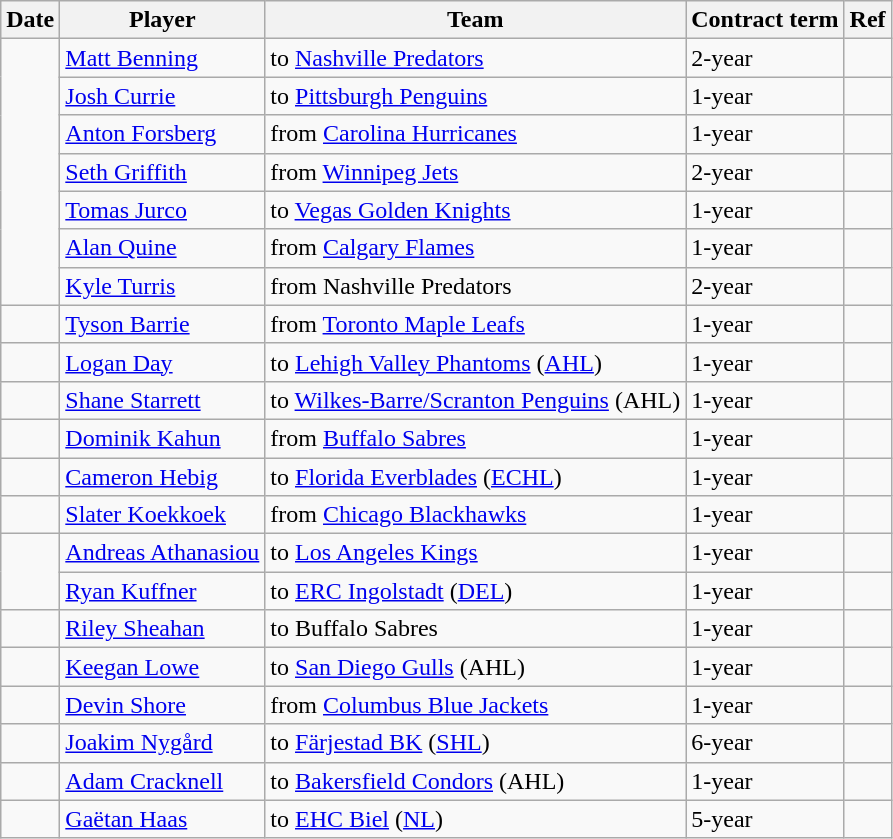<table class="wikitable">
<tr>
<th>Date</th>
<th>Player</th>
<th>Team</th>
<th>Contract term</th>
<th>Ref</th>
</tr>
<tr>
<td rowspan=7></td>
<td><a href='#'>Matt Benning</a></td>
<td>to <a href='#'>Nashville Predators</a></td>
<td>2-year</td>
<td></td>
</tr>
<tr>
<td><a href='#'>Josh Currie</a></td>
<td>to <a href='#'>Pittsburgh Penguins</a></td>
<td>1-year</td>
<td></td>
</tr>
<tr>
<td><a href='#'>Anton Forsberg</a></td>
<td>from <a href='#'>Carolina Hurricanes</a></td>
<td>1-year</td>
<td></td>
</tr>
<tr>
<td><a href='#'>Seth Griffith</a></td>
<td>from <a href='#'>Winnipeg Jets</a></td>
<td>2-year</td>
<td></td>
</tr>
<tr>
<td><a href='#'>Tomas Jurco</a></td>
<td>to <a href='#'>Vegas Golden Knights</a></td>
<td>1-year</td>
<td></td>
</tr>
<tr>
<td><a href='#'>Alan Quine</a></td>
<td>from <a href='#'>Calgary Flames</a></td>
<td>1-year</td>
<td></td>
</tr>
<tr>
<td><a href='#'>Kyle Turris</a></td>
<td>from Nashville Predators</td>
<td>2-year</td>
<td></td>
</tr>
<tr>
<td></td>
<td><a href='#'>Tyson Barrie</a></td>
<td>from <a href='#'>Toronto Maple Leafs</a></td>
<td>1-year</td>
<td></td>
</tr>
<tr>
<td></td>
<td><a href='#'>Logan Day</a></td>
<td>to <a href='#'>Lehigh Valley Phantoms</a> (<a href='#'>AHL</a>)</td>
<td>1-year</td>
<td></td>
</tr>
<tr>
<td></td>
<td><a href='#'>Shane Starrett</a></td>
<td>to <a href='#'>Wilkes-Barre/Scranton Penguins</a> (AHL)</td>
<td>1-year</td>
<td></td>
</tr>
<tr>
<td></td>
<td><a href='#'>Dominik Kahun</a></td>
<td>from <a href='#'>Buffalo Sabres</a></td>
<td>1-year</td>
<td></td>
</tr>
<tr>
<td></td>
<td><a href='#'>Cameron Hebig</a></td>
<td>to <a href='#'>Florida Everblades</a> (<a href='#'>ECHL</a>)</td>
<td>1-year</td>
<td></td>
</tr>
<tr>
<td></td>
<td><a href='#'>Slater Koekkoek</a></td>
<td>from <a href='#'>Chicago Blackhawks</a></td>
<td>1-year</td>
<td></td>
</tr>
<tr>
<td rowspan=2></td>
<td><a href='#'>Andreas Athanasiou</a></td>
<td>to <a href='#'>Los Angeles Kings</a></td>
<td>1-year</td>
<td></td>
</tr>
<tr>
<td><a href='#'>Ryan Kuffner</a></td>
<td>to <a href='#'>ERC Ingolstadt</a> (<a href='#'>DEL</a>)</td>
<td>1-year</td>
<td></td>
</tr>
<tr>
<td></td>
<td><a href='#'>Riley Sheahan</a></td>
<td>to Buffalo Sabres</td>
<td>1-year</td>
<td></td>
</tr>
<tr>
<td></td>
<td><a href='#'>Keegan Lowe</a></td>
<td>to <a href='#'>San Diego Gulls</a> (AHL)</td>
<td>1-year</td>
<td></td>
</tr>
<tr>
<td></td>
<td><a href='#'>Devin Shore</a></td>
<td>from <a href='#'>Columbus Blue Jackets</a></td>
<td>1-year</td>
<td></td>
</tr>
<tr>
<td></td>
<td><a href='#'>Joakim Nygård</a></td>
<td>to <a href='#'>Färjestad BK</a> (<a href='#'>SHL</a>)</td>
<td>6-year</td>
<td></td>
</tr>
<tr>
<td></td>
<td><a href='#'>Adam Cracknell</a></td>
<td>to <a href='#'>Bakersfield Condors</a> (AHL)</td>
<td>1-year</td>
<td></td>
</tr>
<tr>
<td></td>
<td><a href='#'>Gaëtan Haas</a></td>
<td>to <a href='#'>EHC Biel</a> (<a href='#'>NL</a>)</td>
<td>5-year</td>
<td></td>
</tr>
</table>
